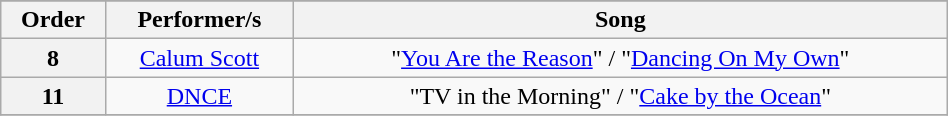<table class="wikitable" style="text-align:center; width:50%;">
<tr>
</tr>
<tr>
<th>Order</th>
<th>Performer/s</th>
<th>Song</th>
</tr>
<tr>
<th>8</th>
<td><a href='#'>Calum Scott</a></td>
<td>"<a href='#'>You Are the Reason</a>" / "<a href='#'>Dancing On My Own</a>"</td>
</tr>
<tr>
<th>11</th>
<td><a href='#'>DNCE</a></td>
<td>"TV in the Morning" / "<a href='#'>Cake by the Ocean</a>"</td>
</tr>
<tr>
</tr>
</table>
